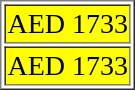<table border="1">
<tr ---- size="40">
<td style="background:yellow; font-size: 14pt; color: black">AED 1733</td>
</tr>
<tr>
<td style="background:yellow; font-size: 14pt; color: black">AED 1733</td>
</tr>
</table>
